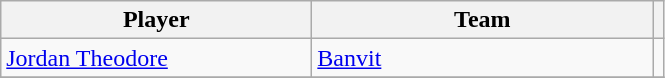<table class="wikitable" style="text-align: center;">
<tr>
<th style="width:200px;">Player</th>
<th style="width:220px;">Team</th>
<th></th>
</tr>
<tr>
<td align="left"> <a href='#'>Jordan Theodore</a></td>
<td align="left"> <a href='#'>Banvit</a></td>
<td></td>
</tr>
<tr>
</tr>
</table>
